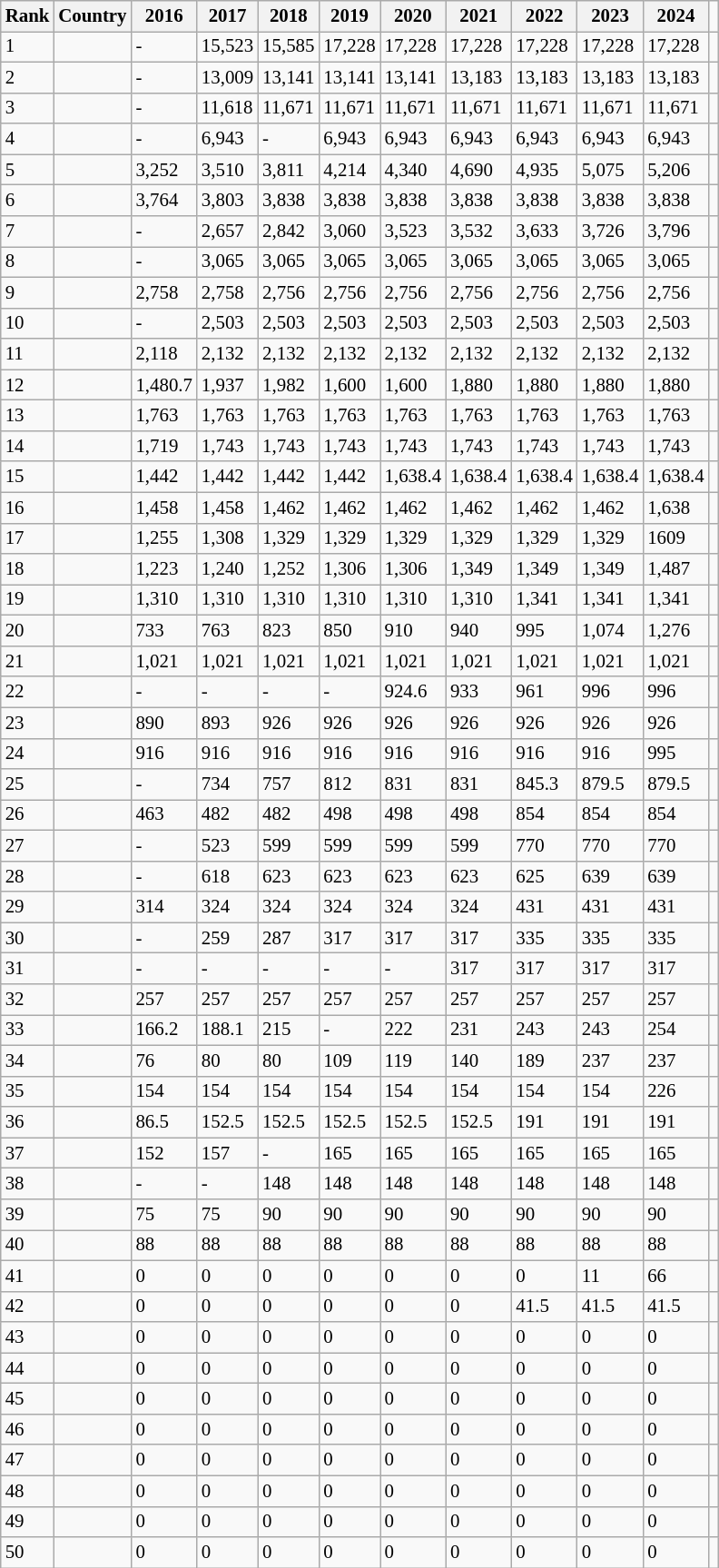<table class="wikitable sortable mw-collapsible" style=" font-size: 87%;">
<tr>
<th>Rank</th>
<th>Country</th>
<th>2016</th>
<th>2017</th>
<th>2018</th>
<th>2019</th>
<th>2020</th>
<th>2021</th>
<th>2022</th>
<th>2023</th>
<th>2024</th>
</tr>
<tr>
<td>1</td>
<td></td>
<td>-</td>
<td>15,523</td>
<td>15,585</td>
<td>17,228</td>
<td>17,228</td>
<td>17,228</td>
<td>17,228</td>
<td>17,228</td>
<td>17,228</td>
<td></td>
</tr>
<tr>
<td>2</td>
<td></td>
<td>-</td>
<td>13,009</td>
<td>13,141</td>
<td>13,141</td>
<td>13,141</td>
<td>13,183</td>
<td>13,183</td>
<td>13,183</td>
<td>13,183</td>
<td></td>
</tr>
<tr>
<td>3</td>
<td></td>
<td>-</td>
<td>11,618</td>
<td>11,671</td>
<td>11,671</td>
<td>11,671</td>
<td>11,671</td>
<td>11,671</td>
<td>11,671</td>
<td>11,671</td>
<td></td>
</tr>
<tr>
<td>4</td>
<td></td>
<td>-</td>
<td>6,943</td>
<td>-</td>
<td>6,943</td>
<td>6,943</td>
<td>6,943</td>
<td>6,943</td>
<td>6,943</td>
<td>6,943</td>
<td></td>
</tr>
<tr>
<td>5</td>
<td></td>
<td>3,252</td>
<td>3,510</td>
<td>3,811</td>
<td>4,214</td>
<td>4,340</td>
<td>4,690</td>
<td>4,935</td>
<td>5,075</td>
<td>5,206</td>
<td></td>
</tr>
<tr>
<td>6</td>
<td></td>
<td>3,764</td>
<td>3,803</td>
<td>3,838</td>
<td>3,838</td>
<td>3,838</td>
<td>3,838</td>
<td>3,838</td>
<td>3,838</td>
<td>3,838</td>
<td></td>
</tr>
<tr>
<td>7</td>
<td></td>
<td>-</td>
<td>2,657</td>
<td>2,842</td>
<td>3,060</td>
<td>3,523</td>
<td>3,532</td>
<td>3,633</td>
<td>3,726</td>
<td>3,796</td>
<td></td>
</tr>
<tr>
<td>8</td>
<td></td>
<td>-</td>
<td>3,065</td>
<td>3,065</td>
<td>3,065</td>
<td>3,065</td>
<td>3,065</td>
<td>3,065</td>
<td>3,065</td>
<td>3,065</td>
<td></td>
</tr>
<tr>
<td>9</td>
<td></td>
<td>2,758</td>
<td>2,758</td>
<td>2,756</td>
<td>2,756</td>
<td>2,756</td>
<td>2,756</td>
<td>2,756</td>
<td>2,756</td>
<td>2,756</td>
<td></td>
</tr>
<tr>
<td>10</td>
<td></td>
<td>-</td>
<td>2,503</td>
<td>2,503</td>
<td>2,503</td>
<td>2,503</td>
<td>2,503</td>
<td>2,503</td>
<td>2,503</td>
<td>2,503</td>
<td></td>
</tr>
<tr>
<td>11</td>
<td></td>
<td>2,118</td>
<td>2,132</td>
<td>2,132</td>
<td>2,132</td>
<td>2,132</td>
<td>2,132</td>
<td>2,132</td>
<td>2,132</td>
<td>2,132</td>
<td></td>
</tr>
<tr>
<td>12</td>
<td></td>
<td>1,480.7</td>
<td>1,937</td>
<td>1,982</td>
<td>1,600</td>
<td>1,600</td>
<td>1,880</td>
<td>1,880</td>
<td>1,880</td>
<td>1,880</td>
<td></td>
</tr>
<tr>
<td>13</td>
<td></td>
<td>1,763</td>
<td>1,763</td>
<td>1,763</td>
<td>1,763</td>
<td>1,763</td>
<td>1,763</td>
<td>1,763</td>
<td>1,763</td>
<td>1,763</td>
<td></td>
</tr>
<tr>
<td>14</td>
<td></td>
<td>1,719</td>
<td>1,743</td>
<td>1,743</td>
<td>1,743</td>
<td>1,743</td>
<td>1,743</td>
<td>1,743</td>
<td>1,743</td>
<td>1,743</td>
<td></td>
</tr>
<tr>
<td>15</td>
<td></td>
<td>1,442</td>
<td>1,442</td>
<td>1,442</td>
<td>1,442</td>
<td>1,638.4</td>
<td>1,638.4</td>
<td>1,638.4</td>
<td>1,638.4</td>
<td>1,638.4</td>
<td></td>
</tr>
<tr>
<td>16</td>
<td></td>
<td>1,458</td>
<td>1,458</td>
<td>1,462</td>
<td>1,462</td>
<td>1,462</td>
<td>1,462</td>
<td>1,462</td>
<td>1,462</td>
<td>1,638</td>
<td></td>
</tr>
<tr>
<td>17</td>
<td></td>
<td>1,255</td>
<td>1,308</td>
<td>1,329</td>
<td>1,329</td>
<td>1,329</td>
<td>1,329</td>
<td>1,329</td>
<td>1,329</td>
<td>1609</td>
<td></td>
</tr>
<tr>
<td>18</td>
<td></td>
<td>1,223</td>
<td>1,240</td>
<td>1,252</td>
<td>1,306</td>
<td>1,306</td>
<td>1,349</td>
<td>1,349</td>
<td>1,349</td>
<td>1,487</td>
<td></td>
</tr>
<tr>
<td>19</td>
<td></td>
<td>1,310</td>
<td>1,310</td>
<td>1,310</td>
<td>1,310</td>
<td>1,310</td>
<td>1,310</td>
<td>1,341</td>
<td>1,341</td>
<td>1,341</td>
<td></td>
</tr>
<tr>
<td>20</td>
<td></td>
<td>733</td>
<td>763</td>
<td>823</td>
<td>850</td>
<td>910</td>
<td>940</td>
<td>995</td>
<td>1,074</td>
<td>1,276</td>
<td></td>
</tr>
<tr>
<td>21</td>
<td></td>
<td>1,021</td>
<td>1,021</td>
<td>1,021</td>
<td>1,021</td>
<td>1,021</td>
<td>1,021</td>
<td>1,021</td>
<td>1,021</td>
<td>1,021</td>
<td></td>
</tr>
<tr>
<td>22</td>
<td></td>
<td>-</td>
<td>-</td>
<td>-</td>
<td>-</td>
<td>924.6</td>
<td>933</td>
<td>961</td>
<td>996</td>
<td>996</td>
<td></td>
</tr>
<tr>
<td>23</td>
<td></td>
<td>890</td>
<td>893</td>
<td>926</td>
<td>926</td>
<td>926</td>
<td>926</td>
<td>926</td>
<td>926</td>
<td>926</td>
<td></td>
</tr>
<tr>
<td>24</td>
<td></td>
<td>916</td>
<td>916</td>
<td>916</td>
<td>916</td>
<td>916</td>
<td>916</td>
<td>916</td>
<td>916</td>
<td>995</td>
<td></td>
</tr>
<tr>
<td>25</td>
<td></td>
<td>-</td>
<td>734</td>
<td>757</td>
<td>812</td>
<td>831</td>
<td>831</td>
<td>845.3</td>
<td>879.5</td>
<td>879.5</td>
<td></td>
</tr>
<tr>
<td>26</td>
<td></td>
<td>463</td>
<td>482</td>
<td>482</td>
<td>498</td>
<td>498</td>
<td>498</td>
<td>854</td>
<td>854</td>
<td>854</td>
<td></td>
</tr>
<tr>
<td>27</td>
<td></td>
<td>-</td>
<td>523</td>
<td>599</td>
<td>599</td>
<td>599</td>
<td>599</td>
<td>770</td>
<td>770</td>
<td>770</td>
<td></td>
</tr>
<tr>
<td>28</td>
<td></td>
<td>-</td>
<td>618</td>
<td>623</td>
<td>623</td>
<td>623</td>
<td>623</td>
<td>625</td>
<td>639</td>
<td>639</td>
<td></td>
</tr>
<tr>
<td>29</td>
<td></td>
<td>314</td>
<td>324</td>
<td>324</td>
<td>324</td>
<td>324</td>
<td>324</td>
<td>431</td>
<td>431</td>
<td>431</td>
<td></td>
</tr>
<tr>
<td>30</td>
<td></td>
<td>-</td>
<td>259</td>
<td>287</td>
<td>317</td>
<td>317</td>
<td>317</td>
<td>335</td>
<td>335</td>
<td>335</td>
<td></td>
</tr>
<tr>
<td>31</td>
<td></td>
<td>-</td>
<td>-</td>
<td>-</td>
<td>-</td>
<td>-</td>
<td>317</td>
<td>317</td>
<td>317</td>
<td>317</td>
<td></td>
</tr>
<tr>
<td>32</td>
<td></td>
<td>257</td>
<td>257</td>
<td>257</td>
<td>257</td>
<td>257</td>
<td>257</td>
<td>257</td>
<td>257</td>
<td>257</td>
<td></td>
</tr>
<tr>
<td>33</td>
<td></td>
<td>166.2</td>
<td>188.1</td>
<td>215</td>
<td>-</td>
<td>222</td>
<td>231</td>
<td>243</td>
<td>243</td>
<td>254</td>
<td></td>
</tr>
<tr>
<td>34</td>
<td></td>
<td>76</td>
<td>80</td>
<td>80</td>
<td>109</td>
<td>119</td>
<td>140</td>
<td>189</td>
<td>237</td>
<td>237</td>
<td></td>
</tr>
<tr>
<td>35</td>
<td></td>
<td>154</td>
<td>154</td>
<td>154</td>
<td>154</td>
<td>154</td>
<td>154</td>
<td>154</td>
<td>154</td>
<td>226</td>
<td></td>
</tr>
<tr>
<td>36</td>
<td></td>
<td>86.5</td>
<td>152.5</td>
<td>152.5</td>
<td>152.5</td>
<td>152.5</td>
<td>152.5</td>
<td>191</td>
<td>191</td>
<td>191</td>
<td></td>
</tr>
<tr>
<td>37</td>
<td></td>
<td>152</td>
<td>157</td>
<td>-</td>
<td>165</td>
<td>165</td>
<td>165</td>
<td>165</td>
<td>165</td>
<td>165</td>
<td></td>
</tr>
<tr>
<td>38</td>
<td></td>
<td>-</td>
<td>-</td>
<td>148</td>
<td>148</td>
<td>148</td>
<td>148</td>
<td>148</td>
<td>148</td>
<td>148</td>
<td></td>
</tr>
<tr>
<td>39</td>
<td></td>
<td>75</td>
<td>75</td>
<td>90</td>
<td>90</td>
<td>90</td>
<td>90</td>
<td>90</td>
<td>90</td>
<td>90</td>
<td></td>
</tr>
<tr>
<td>40</td>
<td></td>
<td>88</td>
<td>88</td>
<td>88</td>
<td>88</td>
<td>88</td>
<td>88</td>
<td>88</td>
<td>88</td>
<td>88</td>
<td></td>
</tr>
<tr>
<td>41</td>
<td></td>
<td>0</td>
<td>0</td>
<td>0</td>
<td>0</td>
<td>0</td>
<td>0</td>
<td>0</td>
<td>11</td>
<td>66</td>
<td></td>
</tr>
<tr>
<td>42</td>
<td></td>
<td>0</td>
<td>0</td>
<td>0</td>
<td>0</td>
<td>0</td>
<td>0</td>
<td>41.5</td>
<td>41.5</td>
<td>41.5</td>
<td></td>
</tr>
<tr>
<td>43</td>
<td></td>
<td>0</td>
<td>0</td>
<td>0</td>
<td>0</td>
<td>0</td>
<td>0</td>
<td>0</td>
<td>0</td>
<td>0</td>
<td></td>
</tr>
<tr>
<td>44</td>
<td></td>
<td>0</td>
<td>0</td>
<td>0</td>
<td>0</td>
<td>0</td>
<td>0</td>
<td>0</td>
<td>0</td>
<td>0</td>
<td></td>
</tr>
<tr>
<td>45</td>
<td></td>
<td>0</td>
<td>0</td>
<td>0</td>
<td>0</td>
<td>0</td>
<td>0</td>
<td>0</td>
<td>0</td>
<td>0</td>
<td></td>
</tr>
<tr>
<td>46</td>
<td></td>
<td>0</td>
<td>0</td>
<td>0</td>
<td>0</td>
<td>0</td>
<td>0</td>
<td>0</td>
<td>0</td>
<td>0</td>
<td></td>
</tr>
<tr>
<td>47</td>
<td></td>
<td>0</td>
<td>0</td>
<td>0</td>
<td>0</td>
<td>0</td>
<td>0</td>
<td>0</td>
<td>0</td>
<td>0</td>
<td></td>
</tr>
<tr>
<td>48</td>
<td></td>
<td>0</td>
<td>0</td>
<td>0</td>
<td>0</td>
<td>0</td>
<td>0</td>
<td>0</td>
<td>0</td>
<td>0</td>
<td></td>
</tr>
<tr>
<td>49</td>
<td></td>
<td>0</td>
<td>0</td>
<td>0</td>
<td>0</td>
<td>0</td>
<td>0</td>
<td>0</td>
<td>0</td>
<td>0</td>
<td></td>
</tr>
<tr>
<td>50</td>
<td></td>
<td>0</td>
<td>0</td>
<td>0</td>
<td>0</td>
<td>0</td>
<td>0</td>
<td>0</td>
<td>0</td>
<td>0</td>
<td></td>
</tr>
</table>
